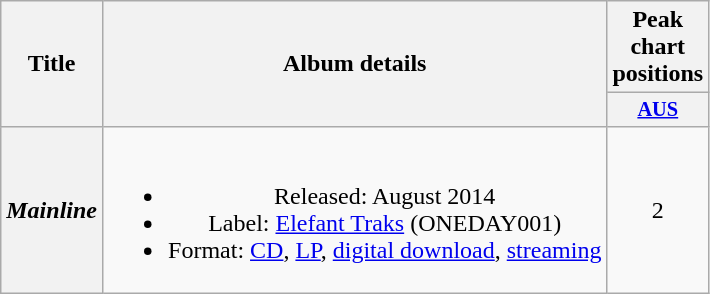<table class="wikitable plainrowheaders" style="text-align:center;">
<tr>
<th scope="col" rowspan="2">Title</th>
<th scope="col" rowspan="2">Album details</th>
<th scope="col" colspan="1">Peak chart positions</th>
</tr>
<tr>
<th scope="col" style="width:3em;font-size:85%;"><a href='#'>AUS</a><br></th>
</tr>
<tr>
<th scope="row"><em>Mainline</em></th>
<td><br><ul><li>Released: August 2014</li><li>Label: <a href='#'>Elefant Traks</a> (ONEDAY001)</li><li>Format: <a href='#'>CD</a>, <a href='#'>LP</a>, <a href='#'>digital download</a>, <a href='#'>streaming</a></li></ul></td>
<td>2</td>
</tr>
</table>
